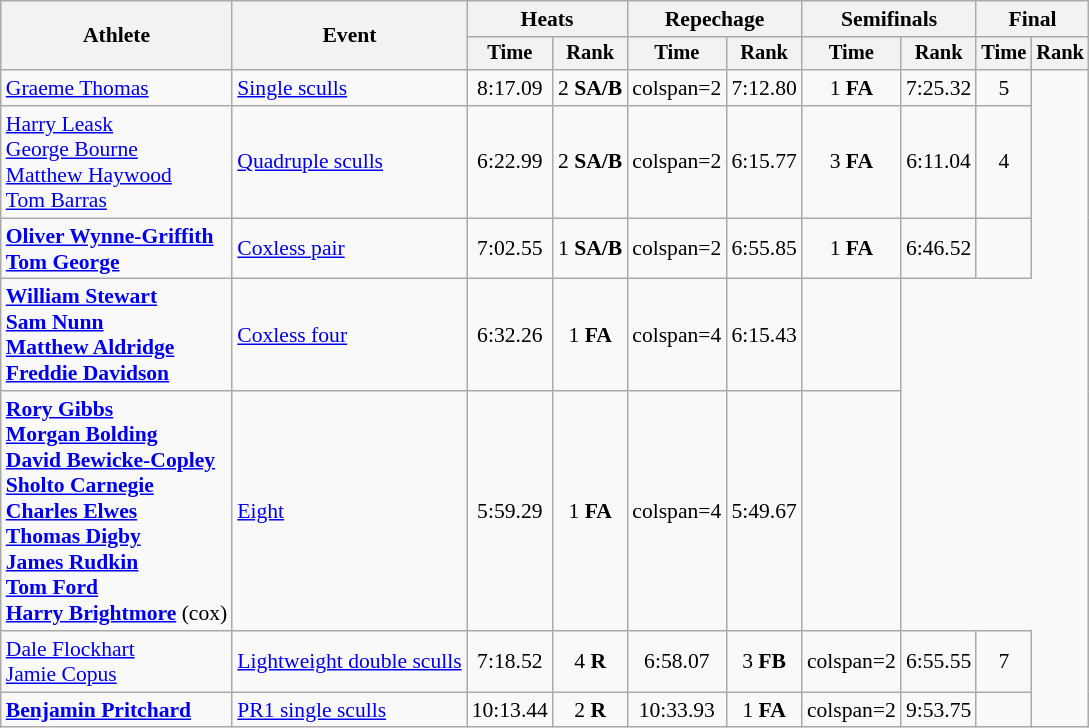<table class="wikitable" style="font-size:90%">
<tr>
<th rowspan="2">Athlete</th>
<th rowspan="2">Event</th>
<th colspan="2">Heats</th>
<th colspan="2">Repechage</th>
<th colspan="2">Semifinals</th>
<th colspan="2">Final</th>
</tr>
<tr style="font-size:95%">
<th>Time</th>
<th>Rank</th>
<th>Time</th>
<th>Rank</th>
<th>Time</th>
<th>Rank</th>
<th>Time</th>
<th>Rank</th>
</tr>
<tr align=center>
<td align=left><a href='#'>Graeme Thomas</a></td>
<td align=left><a href='#'>Single sculls</a></td>
<td>8:17.09</td>
<td>2 <strong>SA/B</strong></td>
<td>colspan=2 </td>
<td>7:12.80</td>
<td>1 <strong>FA</strong></td>
<td>7:25.32</td>
<td>5</td>
</tr>
<tr align=center>
<td align=left><a href='#'>Harry Leask</a><br><a href='#'>George Bourne</a><br><a href='#'>Matthew Haywood</a><br><a href='#'>Tom Barras</a></td>
<td align=left><a href='#'>Quadruple sculls</a></td>
<td>6:22.99</td>
<td>2 <strong>SA/B</strong></td>
<td>colspan=2 </td>
<td>6:15.77</td>
<td>3 <strong>FA</strong></td>
<td>6:11.04</td>
<td>4</td>
</tr>
<tr align=center>
<td align=left><strong><a href='#'>Oliver Wynne-Griffith</a><br><a href='#'>Tom George</a></strong></td>
<td align=left><a href='#'>Coxless pair</a></td>
<td>7:02.55</td>
<td>1 <strong>SA/B</strong></td>
<td>colspan=2 </td>
<td>6:55.85</td>
<td>1 <strong>FA</strong></td>
<td>6:46.52</td>
<td></td>
</tr>
<tr align=center>
<td align=left><strong><a href='#'>William Stewart</a><br><a href='#'>Sam Nunn</a><br><a href='#'>Matthew Aldridge</a><br><a href='#'>Freddie Davidson</a></strong></td>
<td align=left><a href='#'>Coxless four</a></td>
<td>6:32.26</td>
<td>1 <strong>FA</strong></td>
<td>colspan=4 </td>
<td>6:15.43</td>
<td></td>
</tr>
<tr align=center>
<td align=left><strong><a href='#'>Rory Gibbs</a><br><a href='#'>Morgan Bolding</a><br><a href='#'>David Bewicke-Copley</a><br><a href='#'>Sholto Carnegie</a><br><a href='#'>Charles Elwes</a><br><a href='#'>Thomas Digby</a><br><a href='#'>James Rudkin</a><br><a href='#'>Tom Ford</a><br><a href='#'>Harry Brightmore</a></strong> (cox)</td>
<td align=left><a href='#'>Eight</a></td>
<td>5:59.29</td>
<td>1 <strong>FA</strong></td>
<td>colspan=4 </td>
<td>5:49.67</td>
<td></td>
</tr>
<tr align=center>
<td align=left><a href='#'>Dale Flockhart</a><br><a href='#'>Jamie Copus</a></td>
<td align=left><a href='#'>Lightweight double sculls</a></td>
<td>7:18.52</td>
<td>4 <strong>R</strong></td>
<td>6:58.07</td>
<td>3 <strong>FB</strong></td>
<td>colspan=2 </td>
<td>6:55.55</td>
<td>7</td>
</tr>
<tr align=center>
<td align=left><strong><a href='#'>Benjamin Pritchard</a></strong></td>
<td align=left><a href='#'>PR1 single sculls</a></td>
<td>10:13.44</td>
<td>2 <strong>R</strong></td>
<td>10:33.93</td>
<td>1 <strong>FA</strong></td>
<td>colspan=2 </td>
<td>9:53.75</td>
<td></td>
</tr>
</table>
